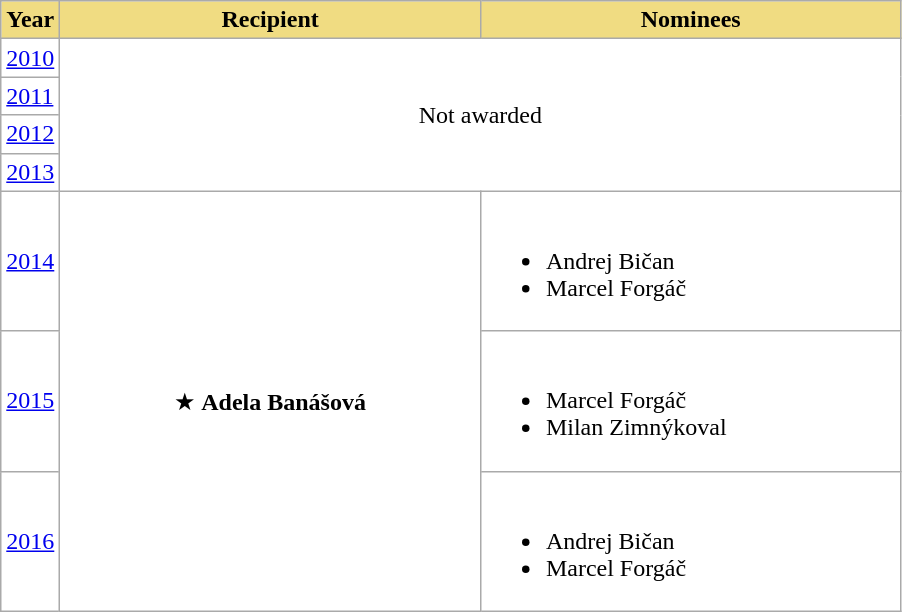<table class=wikitable sortable style="background:white">
<tr>
<th style=background:#F0DC82>Year</th>
<th style=background:#F0DC82 width=273>Recipient</th>
<th style=background:#F0DC82 width=273>Nominees</th>
</tr>
<tr>
<td><a href='#'>2010</a></td>
<td rowspan=4 colspan=2 align=center>Not awarded</td>
</tr>
<tr>
<td><a href='#'>2011</a></td>
</tr>
<tr>
<td><a href='#'>2012</a></td>
</tr>
<tr>
<td><a href='#'>2013</a></td>
</tr>
<tr>
<td><a href='#'>2014</a></td>
<td rowspan=3 align=center>★ <strong>Adela Banášová</strong> <br></td>
<td><br><ul><li>Andrej Bičan</li><li>Marcel Forgáč</li></ul></td>
</tr>
<tr>
<td><a href='#'>2015</a></td>
<td><br><ul><li>Marcel Forgáč</li><li>Milan Zimnýkoval</li></ul></td>
</tr>
<tr>
<td><a href='#'>2016</a></td>
<td><br><ul><li>Andrej Bičan</li><li>Marcel Forgáč</li></ul></td>
</tr>
</table>
